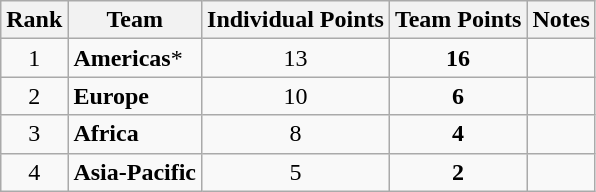<table class="wikitable sortable" style="text-align:center">
<tr>
<th>Rank</th>
<th>Team</th>
<th>Individual Points</th>
<th>Team Points</th>
<th>Notes</th>
</tr>
<tr>
<td>1</td>
<td align="left"><strong>Americas</strong>*</td>
<td>13</td>
<td><strong>16</strong></td>
<td></td>
</tr>
<tr>
<td>2</td>
<td align="left"><strong>Europe</strong></td>
<td>10</td>
<td><strong>6</strong></td>
<td></td>
</tr>
<tr>
<td>3</td>
<td align="left"><strong>Africa</strong></td>
<td>8</td>
<td><strong>4</strong></td>
<td></td>
</tr>
<tr>
<td>4</td>
<td align="left"><strong>Asia-Pacific</strong></td>
<td>5</td>
<td><strong>2</strong></td>
<td></td>
</tr>
</table>
